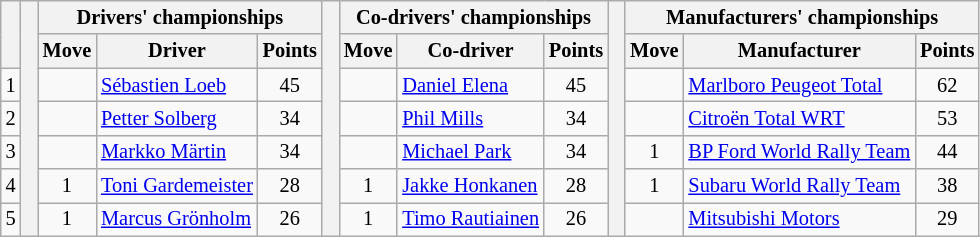<table class="wikitable" style="font-size:85%;">
<tr>
<th rowspan="2"></th>
<th rowspan="7" style="width:5px;"></th>
<th colspan="3">Drivers' championships</th>
<th rowspan="7" style="width:5px;"></th>
<th colspan="3" nowrap>Co-drivers' championships</th>
<th rowspan="7" style="width:5px;"></th>
<th colspan="3" nowrap>Manufacturers' championships</th>
</tr>
<tr>
<th>Move</th>
<th>Driver</th>
<th>Points</th>
<th>Move</th>
<th>Co-driver</th>
<th>Points</th>
<th>Move</th>
<th>Manufacturer</th>
<th>Points</th>
</tr>
<tr>
<td align="center">1</td>
<td align="center"></td>
<td> <a href='#'>Sébastien Loeb</a></td>
<td align="center">45</td>
<td align="center"></td>
<td> <a href='#'>Daniel Elena</a></td>
<td align="center">45</td>
<td align="center"></td>
<td> <a href='#'>Marlboro Peugeot Total</a></td>
<td align="center">62</td>
</tr>
<tr>
<td align="center">2</td>
<td align="center"></td>
<td> <a href='#'>Petter Solberg</a></td>
<td align="center">34</td>
<td align="center"></td>
<td> <a href='#'>Phil Mills</a></td>
<td align="center">34</td>
<td align="center"></td>
<td> <a href='#'>Citroën Total WRT</a></td>
<td align="center">53</td>
</tr>
<tr>
<td align="center">3</td>
<td align="center"></td>
<td> <a href='#'>Markko Märtin</a></td>
<td align="center">34</td>
<td align="center"></td>
<td> <a href='#'>Michael Park</a></td>
<td align="center">34</td>
<td align="center"> 1</td>
<td> <a href='#'>BP Ford World Rally Team</a></td>
<td align="center">44</td>
</tr>
<tr>
<td align="center">4</td>
<td align="center"> 1</td>
<td> <a href='#'>Toni Gardemeister</a></td>
<td align="center">28</td>
<td align="center"> 1</td>
<td> <a href='#'>Jakke Honkanen</a></td>
<td align="center">28</td>
<td align="center"> 1</td>
<td> <a href='#'>Subaru World Rally Team</a></td>
<td align="center">38</td>
</tr>
<tr>
<td align="center">5</td>
<td align="center"> 1</td>
<td> <a href='#'>Marcus Grönholm</a></td>
<td align="center">26</td>
<td align="center"> 1</td>
<td> <a href='#'>Timo Rautiainen</a></td>
<td align="center">26</td>
<td align="center"></td>
<td> <a href='#'>Mitsubishi Motors</a></td>
<td align="center">29</td>
</tr>
</table>
